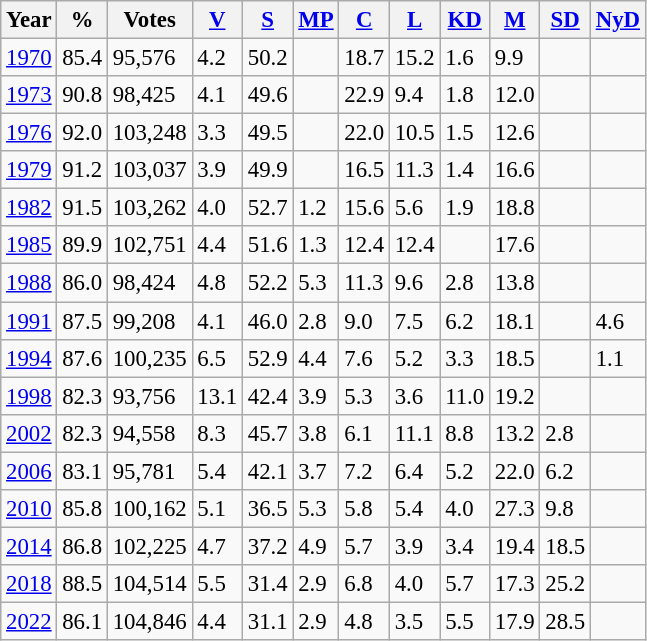<table class="wikitable sortable" style="font-size: 95%;">
<tr>
<th>Year</th>
<th>%</th>
<th>Votes</th>
<th><a href='#'>V</a></th>
<th><a href='#'>S</a></th>
<th><a href='#'>MP</a></th>
<th><a href='#'>C</a></th>
<th><a href='#'>L</a></th>
<th><a href='#'>KD</a></th>
<th><a href='#'>M</a></th>
<th><a href='#'>SD</a></th>
<th><a href='#'>NyD</a></th>
</tr>
<tr>
<td><a href='#'>1970</a></td>
<td>85.4</td>
<td>95,576</td>
<td>4.2</td>
<td>50.2</td>
<td></td>
<td>18.7</td>
<td>15.2</td>
<td>1.6</td>
<td>9.9</td>
<td></td>
<td></td>
</tr>
<tr>
<td><a href='#'>1973</a></td>
<td>90.8</td>
<td>98,425</td>
<td>4.1</td>
<td>49.6</td>
<td></td>
<td>22.9</td>
<td>9.4</td>
<td>1.8</td>
<td>12.0</td>
<td></td>
<td></td>
</tr>
<tr>
<td><a href='#'>1976</a></td>
<td>92.0</td>
<td>103,248</td>
<td>3.3</td>
<td>49.5</td>
<td></td>
<td>22.0</td>
<td>10.5</td>
<td>1.5</td>
<td>12.6</td>
<td></td>
<td></td>
</tr>
<tr>
<td><a href='#'>1979</a></td>
<td>91.2</td>
<td>103,037</td>
<td>3.9</td>
<td>49.9</td>
<td></td>
<td>16.5</td>
<td>11.3</td>
<td>1.4</td>
<td>16.6</td>
<td></td>
<td></td>
</tr>
<tr>
<td><a href='#'>1982</a></td>
<td>91.5</td>
<td>103,262</td>
<td>4.0</td>
<td>52.7</td>
<td>1.2</td>
<td>15.6</td>
<td>5.6</td>
<td>1.9</td>
<td>18.8</td>
<td></td>
<td></td>
</tr>
<tr>
<td><a href='#'>1985</a></td>
<td>89.9</td>
<td>102,751</td>
<td>4.4</td>
<td>51.6</td>
<td>1.3</td>
<td>12.4</td>
<td>12.4</td>
<td></td>
<td>17.6</td>
<td></td>
<td></td>
</tr>
<tr>
<td><a href='#'>1988</a></td>
<td>86.0</td>
<td>98,424</td>
<td>4.8</td>
<td>52.2</td>
<td>5.3</td>
<td>11.3</td>
<td>9.6</td>
<td>2.8</td>
<td>13.8</td>
<td></td>
<td></td>
</tr>
<tr>
<td><a href='#'>1991</a></td>
<td>87.5</td>
<td>99,208</td>
<td>4.1</td>
<td>46.0</td>
<td>2.8</td>
<td>9.0</td>
<td>7.5</td>
<td>6.2</td>
<td>18.1</td>
<td></td>
<td>4.6</td>
</tr>
<tr>
<td><a href='#'>1994</a></td>
<td>87.6</td>
<td>100,235</td>
<td>6.5</td>
<td>52.9</td>
<td>4.4</td>
<td>7.6</td>
<td>5.2</td>
<td>3.3</td>
<td>18.5</td>
<td></td>
<td>1.1</td>
</tr>
<tr>
<td><a href='#'>1998</a></td>
<td>82.3</td>
<td>93,756</td>
<td>13.1</td>
<td>42.4</td>
<td>3.9</td>
<td>5.3</td>
<td>3.6</td>
<td>11.0</td>
<td>19.2</td>
<td></td>
<td></td>
</tr>
<tr>
<td><a href='#'>2002</a></td>
<td>82.3</td>
<td>94,558</td>
<td>8.3</td>
<td>45.7</td>
<td>3.8</td>
<td>6.1</td>
<td>11.1</td>
<td>8.8</td>
<td>13.2</td>
<td>2.8</td>
<td></td>
</tr>
<tr>
<td><a href='#'>2006</a></td>
<td>83.1</td>
<td>95,781</td>
<td>5.4</td>
<td>42.1</td>
<td>3.7</td>
<td>7.2</td>
<td>6.4</td>
<td>5.2</td>
<td>22.0</td>
<td>6.2</td>
<td></td>
</tr>
<tr>
<td><a href='#'>2010</a></td>
<td>85.8</td>
<td>100,162</td>
<td>5.1</td>
<td>36.5</td>
<td>5.3</td>
<td>5.8</td>
<td>5.4</td>
<td>4.0</td>
<td>27.3</td>
<td>9.8</td>
<td></td>
</tr>
<tr>
<td><a href='#'>2014</a></td>
<td>86.8</td>
<td>102,225</td>
<td>4.7</td>
<td>37.2</td>
<td>4.9</td>
<td>5.7</td>
<td>3.9</td>
<td>3.4</td>
<td>19.4</td>
<td>18.5</td>
<td></td>
</tr>
<tr>
<td><a href='#'>2018</a></td>
<td>88.5</td>
<td>104,514</td>
<td>5.5</td>
<td>31.4</td>
<td>2.9</td>
<td>6.8</td>
<td>4.0</td>
<td>5.7</td>
<td>17.3</td>
<td>25.2</td>
<td></td>
</tr>
<tr>
<td><a href='#'>2022</a></td>
<td>86.1</td>
<td>104,846</td>
<td>4.4</td>
<td>31.1</td>
<td>2.9</td>
<td>4.8</td>
<td>3.5</td>
<td>5.5</td>
<td>17.9</td>
<td>28.5</td>
<td></td>
</tr>
</table>
